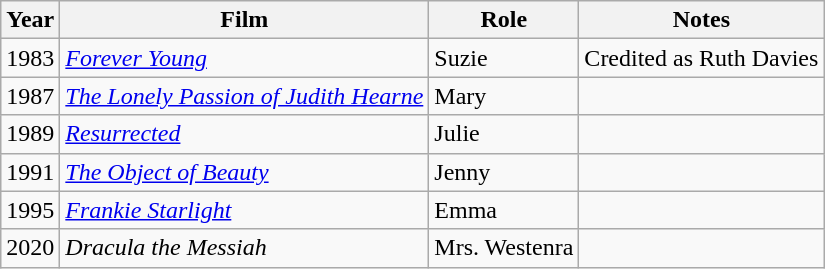<table class=wikitable>
<tr>
<th>Year</th>
<th>Film</th>
<th>Role</th>
<th>Notes</th>
</tr>
<tr>
<td>1983</td>
<td><em><a href='#'>Forever Young</a></em></td>
<td>Suzie</td>
<td>Credited as Ruth Davies</td>
</tr>
<tr>
<td>1987</td>
<td><em><a href='#'>The Lonely Passion of Judith Hearne</a></em></td>
<td>Mary</td>
<td></td>
</tr>
<tr>
<td>1989</td>
<td><em><a href='#'>Resurrected</a></em></td>
<td>Julie</td>
<td></td>
</tr>
<tr>
<td>1991</td>
<td><em><a href='#'>The Object of Beauty</a></em></td>
<td>Jenny</td>
<td></td>
</tr>
<tr>
<td>1995</td>
<td><em><a href='#'>Frankie Starlight</a></em></td>
<td>Emma</td>
<td></td>
</tr>
<tr>
<td>2020</td>
<td><em>Dracula the Messiah</em></td>
<td>Mrs. Westenra</td>
<td></td>
</tr>
</table>
